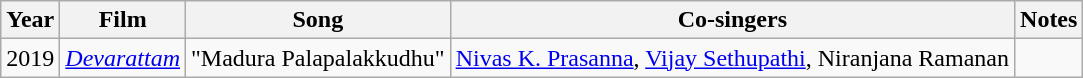<table class="wikitable sortable">
<tr>
<th>Year</th>
<th>Film</th>
<th>Song</th>
<th>Co-singers</th>
<th class="unsortable" scope="col">Notes</th>
</tr>
<tr>
<td>2019</td>
<td><em><a href='#'>Devarattam</a> </em></td>
<td>"Madura Palapalakkudhu"</td>
<td><a href='#'>Nivas K. Prasanna</a>, <a href='#'>Vijay Sethupathi</a>, Niranjana Ramanan</td>
<td></td>
</tr>
</table>
